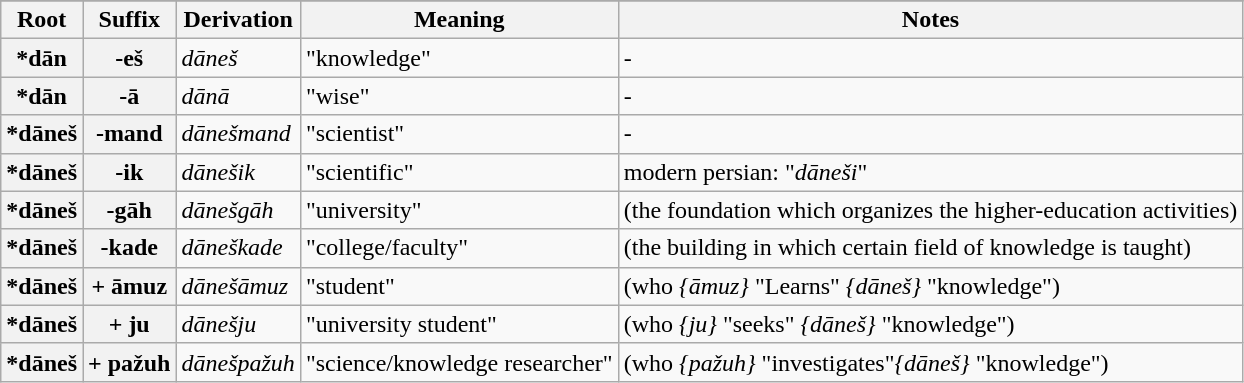<table class="wikitable">
<tr>
</tr>
<tr>
<th>Root</th>
<th>Suffix</th>
<th>Derivation</th>
<th>Meaning</th>
<th>Notes</th>
</tr>
<tr>
<th>*dān</th>
<th>-eš</th>
<td><em>dāneš</em></td>
<td>"knowledge"</td>
<td>-</td>
</tr>
<tr>
<th>*dān</th>
<th>-ā</th>
<td><em>dānā</em></td>
<td>"wise"</td>
<td>-</td>
</tr>
<tr>
<th>*dāneš</th>
<th>-mand</th>
<td><em>dānešmand</em></td>
<td>"scientist"</td>
<td>-</td>
</tr>
<tr>
<th>*dāneš</th>
<th>-ik</th>
<td><em>dānešik</em></td>
<td>"scientific"</td>
<td>modern persian: "<em>dāneši</em>"</td>
</tr>
<tr>
<th>*dāneš</th>
<th>-gāh</th>
<td><em>dānešgāh</em></td>
<td>"university"</td>
<td>(the foundation which organizes the higher-education activities)</td>
</tr>
<tr>
<th>*dāneš</th>
<th>-kade</th>
<td><em>dāneškade</em></td>
<td>"college/faculty"</td>
<td>(the building in which certain field of knowledge is taught)</td>
</tr>
<tr>
<th>*dāneš</th>
<th>+ āmuz</th>
<td><em>dānešāmuz</em></td>
<td>"student"</td>
<td>(who <em>{āmuz}</em> "Learns" <em>{dāneš}</em> "knowledge")</td>
</tr>
<tr>
<th>*dāneš</th>
<th>+ ju</th>
<td><em>dānešju</em></td>
<td>"university student"</td>
<td>(who <em>{ju}</em> "seeks" <em>{dāneš}</em> "knowledge")</td>
</tr>
<tr>
<th>*dāneš</th>
<th>+ pažuh</th>
<td><em>dānešpažuh</em></td>
<td>"science/knowledge researcher"</td>
<td>(who <em>{pažuh}</em> "investigates"<em>{dāneš}</em> "knowledge")</td>
</tr>
</table>
